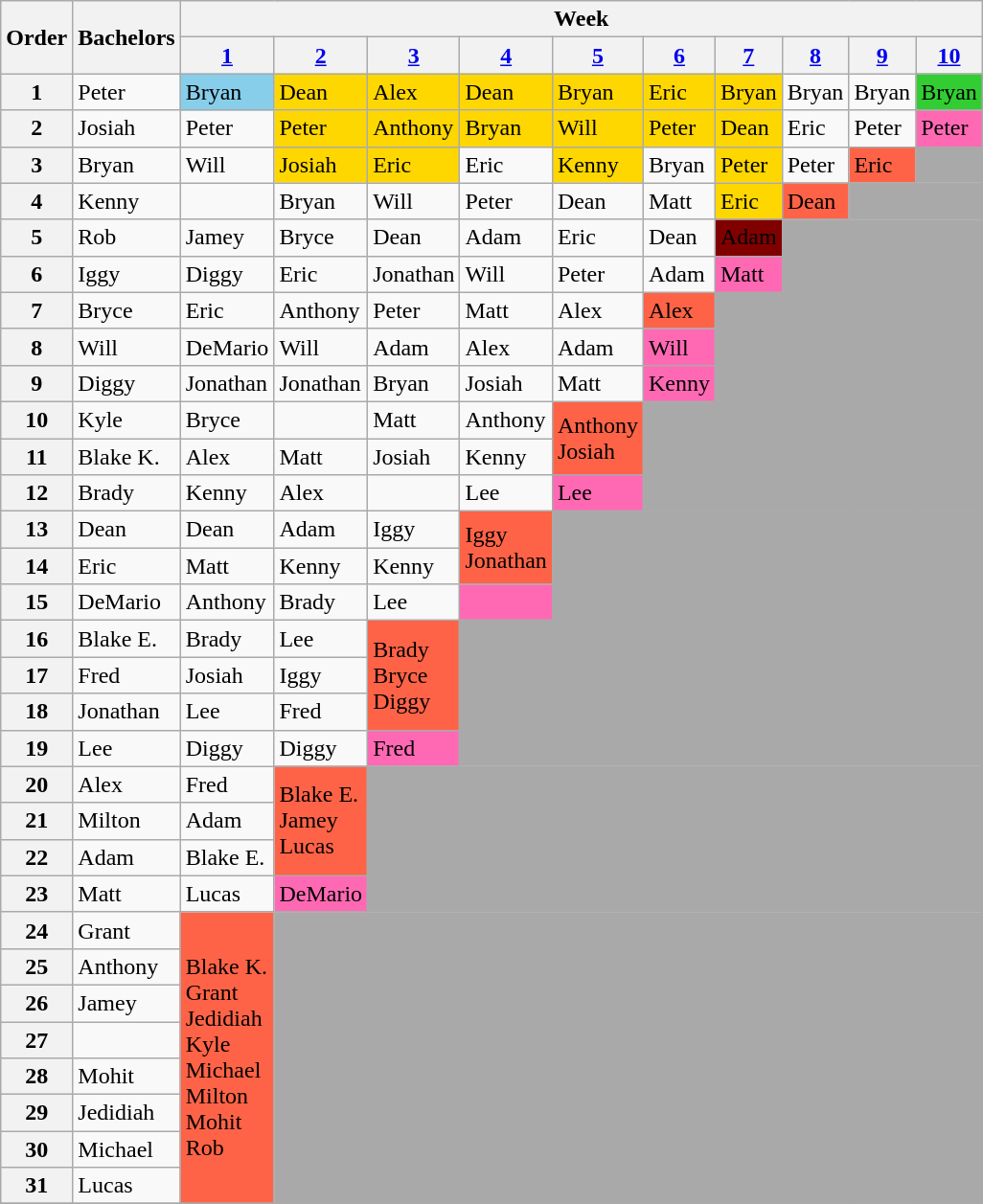<table class="wikitable" style="width:20%;" style="text-align:center;">
<tr>
<th rowspan="2">Order</th>
<th rowspan="2">Bachelors</th>
<th colspan=10>Week</th>
</tr>
<tr>
<th><a href='#'>1</a></th>
<th><a href='#'>2</a></th>
<th><a href='#'>3</a></th>
<th><a href='#'>4</a></th>
<th><a href='#'>5</a></th>
<th><a href='#'>6</a></th>
<th><a href='#'>7</a></th>
<th><a href='#'>8</a></th>
<th><a href='#'>9</a></th>
<th><a href='#'>10</a></th>
</tr>
<tr>
<th>1</th>
<td>Peter</td>
<td bgcolor=87CEEB>Bryan</td>
<td bgcolor=FFD700>Dean</td>
<td bgcolor=FFD700>Alex</td>
<td bgcolor=FFD700>Dean</td>
<td bgcolor=FFD700>Bryan</td>
<td bgcolor=FFD700>Eric</td>
<td bgcolor=FFD700>Bryan</td>
<td>Bryan</td>
<td>Bryan</td>
<td bgcolor=32CD32>Bryan</td>
</tr>
<tr>
<th>2</th>
<td>Josiah</td>
<td>Peter</td>
<td bgcolor=FFD700>Peter</td>
<td bgcolor=FFD700>Anthony</td>
<td bgcolor=FFD700>Bryan</td>
<td bgcolor=FFD700>Will</td>
<td bgcolor=FFD700>Peter</td>
<td bgcolor=FFD700>Dean</td>
<td>Eric</td>
<td>Peter</td>
<td bgcolor="hotpink">Peter</td>
</tr>
<tr>
<th>3</th>
<td>Bryan</td>
<td>Will</td>
<td bgcolor=FFD700>Josiah</td>
<td bgcolor=FFD700>Eric</td>
<td>Eric</td>
<td bgcolor=FFD700>Kenny</td>
<td>Bryan</td>
<td bgcolor=FFD700>Peter</td>
<td>Peter</td>
<td bgcolor=FF6347>Eric</td>
<td style="background:#A9A9A9;" colspan="10" rowspan=1"></td>
</tr>
<tr>
<th>4</th>
<td>Kenny</td>
<td></td>
<td>Bryan</td>
<td>Will</td>
<td>Peter</td>
<td>Dean</td>
<td>Matt</td>
<td bgcolor=FFD700>Eric</td>
<td bgcolor="FF6347">Dean</td>
<td style="background:#A9A9A9;" colspan="9" rowspan=1"></td>
</tr>
<tr>
<th>5</th>
<td>Rob</td>
<td>Jamey</td>
<td>Bryce</td>
<td>Dean</td>
<td>Adam</td>
<td>Eric</td>
<td>Dean</td>
<td bgcolor="maroon"><span>Adam</span></td>
<td style="background:#A9A9A9;" colspan="9" rowspan=2"></td>
</tr>
<tr>
<th>6</th>
<td>Iggy</td>
<td>Diggy</td>
<td>Eric</td>
<td>Jonathan</td>
<td>Will</td>
<td>Peter</td>
<td>Adam</td>
<td bgcolor="hotpink">Matt</td>
</tr>
<tr>
<th>7</th>
<td>Bryce</td>
<td>Eric</td>
<td>Anthony</td>
<td>Peter</td>
<td>Matt</td>
<td>Alex</td>
<td bgcolor="FF6347">Alex</td>
<td style="background:#A9A9A9;" colspan="9" rowspan=3"></td>
</tr>
<tr>
<th>8</th>
<td>Will</td>
<td>DeMario</td>
<td>Will</td>
<td>Adam</td>
<td>Alex</td>
<td>Adam</td>
<td bgcolor="hotpink">Will</td>
</tr>
<tr>
<th>9</th>
<td>Diggy</td>
<td>Jonathan</td>
<td>Jonathan</td>
<td>Bryan</td>
<td>Josiah</td>
<td>Matt</td>
<td bgcolor="hotpink">Kenny</td>
</tr>
<tr>
<th>10</th>
<td>Kyle</td>
<td>Bryce</td>
<td></td>
<td>Matt</td>
<td>Anthony</td>
<td bgcolor="FF6347" rowspan=2>Anthony<br>Josiah</td>
<td style="background:#A9A9A9;" colspan="9" rowspan=3"></td>
</tr>
<tr>
<th>11</th>
<td>Blake K.</td>
<td>Alex</td>
<td>Matt</td>
<td>Josiah</td>
<td>Kenny</td>
</tr>
<tr>
<th>12</th>
<td>Brady</td>
<td>Kenny</td>
<td>Alex</td>
<td></td>
<td>Lee</td>
<td bgcolor="hotpink">Lee</td>
</tr>
<tr>
<th>13</th>
<td>Dean</td>
<td>Dean</td>
<td>Adam</td>
<td>Iggy</td>
<td bgcolor="FF6347" rowspan=2>Iggy<br>Jonathan</td>
<td style="background:#A9A9A9;" colspan="9" rowspan=3"></td>
</tr>
<tr>
<th>14</th>
<td>Eric</td>
<td>Matt</td>
<td>Kenny</td>
<td>Kenny</td>
</tr>
<tr>
<th>15</th>
<td>DeMario</td>
<td>Anthony</td>
<td>Brady</td>
<td>Lee</td>
<td bgcolor="hotpink"></td>
</tr>
<tr>
<th>16</th>
<td>Blake E.</td>
<td>Brady</td>
<td>Lee</td>
<td bgcolor="FF6347" rowspan=3>Brady<br>Bryce<br>Diggy</td>
<td style="background:#A9A9A9;" colspan="9" rowspan=4"></td>
</tr>
<tr>
<th>17</th>
<td>Fred</td>
<td>Josiah</td>
<td>Iggy</td>
</tr>
<tr>
<th>18</th>
<td>Jonathan</td>
<td>Lee</td>
<td>Fred</td>
</tr>
<tr>
<th>19</th>
<td>Lee</td>
<td>Diggy</td>
<td>Diggy</td>
<td bgcolor="hotpink">Fred</td>
</tr>
<tr>
<th>20</th>
<td>Alex</td>
<td>Fred</td>
<td bgcolor="FF6347" rowspan=3>Blake E.<br>Jamey<br>Lucas</td>
<td style="background:#A9A9A9;" colspan="9" rowspan=4"></td>
</tr>
<tr>
<th>21</th>
<td>Milton</td>
<td>Adam</td>
</tr>
<tr>
<th>22</th>
<td>Adam</td>
<td>Blake E.</td>
</tr>
<tr>
<th>23</th>
<td>Matt</td>
<td>Lucas</td>
<td bgcolor="hotpink">DeMario</td>
</tr>
<tr>
<th>24</th>
<td>Grant</td>
<td bgcolor="FF6347" rowspan=8>Blake K.<br>Grant<br>Jedidiah<br>Kyle<br>Michael<br>Milton<br>Mohit<br>Rob</td>
<td style="background:#A9A9A9;" colspan="9" rowspan=8"></td>
</tr>
<tr>
<th>25</th>
<td>Anthony</td>
</tr>
<tr>
<th>26</th>
<td>Jamey</td>
</tr>
<tr>
<th>27</th>
<td></td>
</tr>
<tr>
<th>28</th>
<td>Mohit</td>
</tr>
<tr>
<th>29</th>
<td>Jedidiah</td>
</tr>
<tr>
<th>30</th>
<td>Michael</td>
</tr>
<tr>
<th>31</th>
<td>Lucas</td>
</tr>
<tr>
</tr>
</table>
